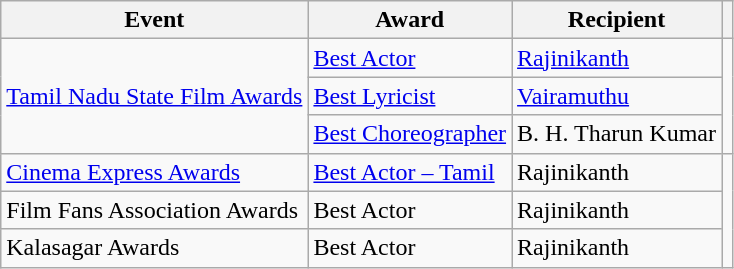<table class="wikitable">
<tr>
<th>Event</th>
<th>Award</th>
<th>Recipient</th>
<th></th>
</tr>
<tr>
<td rowspan="3"><a href='#'>Tamil Nadu State Film Awards</a></td>
<td><a href='#'>Best Actor</a></td>
<td><a href='#'>Rajinikanth</a></td>
<td rowspan="3" style="text-align: center;"><br></td>
</tr>
<tr>
<td><a href='#'>Best Lyricist</a></td>
<td><a href='#'>Vairamuthu</a></td>
</tr>
<tr>
<td><a href='#'>Best Choreographer</a></td>
<td>B. H. Tharun Kumar</td>
</tr>
<tr>
<td><a href='#'>Cinema Express Awards</a></td>
<td><a href='#'>Best Actor – Tamil</a></td>
<td>Rajinikanth</td>
<td rowspan="3" style="text-align: center;"></td>
</tr>
<tr>
<td>Film Fans Association Awards</td>
<td>Best Actor</td>
<td>Rajinikanth</td>
</tr>
<tr>
<td>Kalasagar Awards</td>
<td>Best Actor</td>
<td>Rajinikanth</td>
</tr>
</table>
